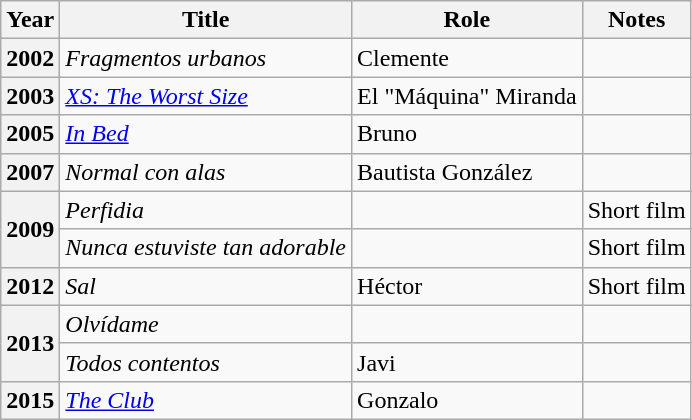<table class="wikitable plainrowheaders sortable">
<tr>
<th scope="col">Year</th>
<th scope="col">Title</th>
<th scope="col" class="unsortable">Role</th>
<th scope="col" class="unsortable">Notes</th>
</tr>
<tr>
<th scope="row">2002</th>
<td><em>Fragmentos urbanos</em></td>
<td>Clemente</td>
<td></td>
</tr>
<tr>
<th scope="row">2003</th>
<td><em><a href='#'>XS: The Worst Size</a></em></td>
<td>El "Máquina" Miranda</td>
<td></td>
</tr>
<tr>
<th scope="row">2005</th>
<td><em><a href='#'>In Bed</a></em></td>
<td>Bruno</td>
<td></td>
</tr>
<tr>
<th scope="row">2007</th>
<td><em>Normal con alas</em></td>
<td>Bautista González</td>
<td></td>
</tr>
<tr>
<th scope="row" rowspan="2">2009</th>
<td><em>Perfidia</em></td>
<td></td>
<td>Short film</td>
</tr>
<tr>
<td><em>Nunca estuviste tan adorable</em></td>
<td></td>
<td>Short film</td>
</tr>
<tr>
<th scope="row">2012</th>
<td><em>Sal</em></td>
<td>Héctor</td>
<td>Short film</td>
</tr>
<tr>
<th scope="row" rowspan="2">2013</th>
<td><em>Olvídame</em></td>
<td></td>
<td></td>
</tr>
<tr>
<td><em>Todos contentos</em></td>
<td>Javi</td>
<td></td>
</tr>
<tr>
<th scope="row">2015</th>
<td data-sort-value="Club, The"><em><a href='#'>The Club</a></em></td>
<td>Gonzalo</td>
<td></td>
</tr>
</table>
